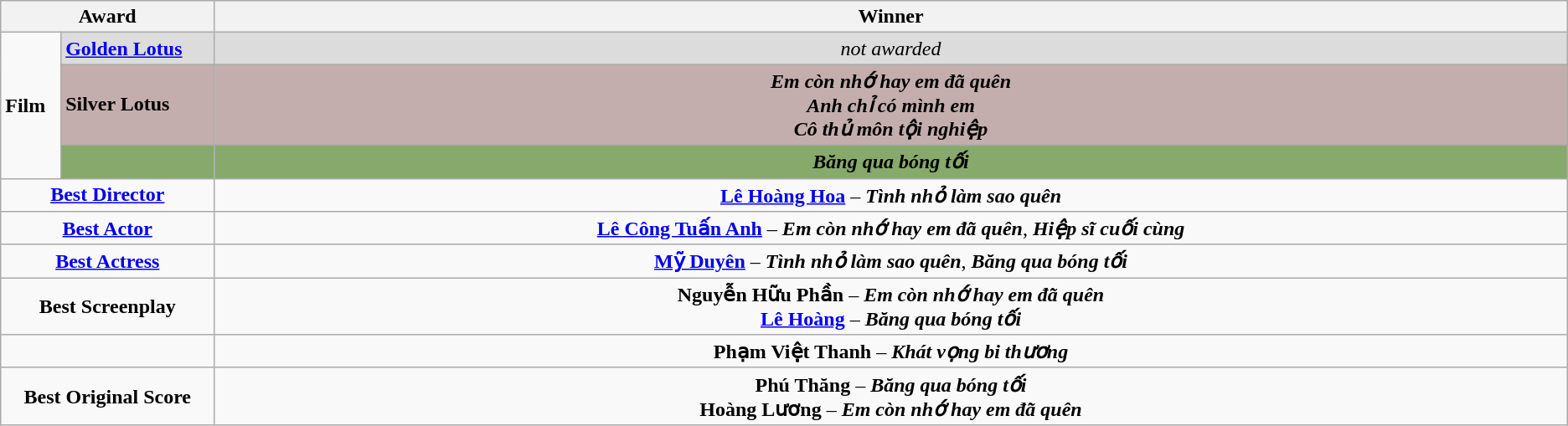<table class=wikitable>
<tr>
<th width="12%" colspan="2">Award</th>
<th width="76%">Winner</th>
</tr>
<tr>
<td rowspan="3"><strong>Film</strong></td>
<td style="background:#DCDCDC"><strong><a href='#'>Golden Lotus</a></strong></td>
<td style="background:#DCDCDC" align=center><em>not awarded</em></td>
</tr>
<tr>
<td style="background:#C4AEAD"><strong>Silver Lotus</strong></td>
<td style="background:#C4AEAD" align=center><strong><em>Em còn nhớ hay em đã quên</em></strong><br><strong><em>Anh chỉ có mình em</em></strong><br><strong><em>Cô thủ môn tội nghiệp</em></strong></td>
</tr>
<tr>
<td style="background:#87A96B"><strong></strong></td>
<td style="background:#87A96B" align=center><strong><em>Băng qua bóng tối</em></strong></td>
</tr>
<tr>
<td colspan="2" align=center><strong><a href='#'>Best Director</a></strong></td>
<td align=center><strong><a href='#'>Lê Hoàng Hoa</a></strong> – <strong><em>Tình nhỏ làm sao quên</em></strong></td>
</tr>
<tr>
<td colspan="2" align=center><strong><a href='#'>Best Actor</a></strong></td>
<td align=center><strong><a href='#'>Lê Công Tuấn Anh</a></strong> – <strong><em>Em còn nhớ hay em đã quên</em></strong>, <strong><em>Hiệp sĩ cuối cùng</em></strong></td>
</tr>
<tr>
<td colspan="2" align=center><strong><a href='#'>Best Actress</a></strong></td>
<td align=center><strong><a href='#'>Mỹ Duyên</a></strong> – <strong><em>Tình nhỏ làm sao quên</em></strong>, <strong><em>Băng qua bóng tối</em></strong></td>
</tr>
<tr>
<td colspan="2" align=center><strong>Best Screenplay</strong></td>
<td align=center><strong>Nguyễn Hữu Phần</strong> – <strong><em>Em còn nhớ hay em đã quên</em></strong><br><strong><a href='#'>Lê Hoàng</a></strong> – <strong><em>Băng qua bóng tối</em></strong></td>
</tr>
<tr>
<td colspan="2" align=center><strong></strong></td>
<td align=center><strong>Phạm Việt Thanh</strong> – <strong><em>Khát vọng bi thương</em></strong></td>
</tr>
<tr>
<td colspan="2" align=center><strong>Best Original Score</strong></td>
<td align=center><strong>Phú Thăng</strong> – <strong><em>Băng qua bóng tối</em></strong><br><strong>Hoàng Lương</strong> – <strong><em>Em còn nhớ hay em đã quên</em></strong></td>
</tr>
</table>
